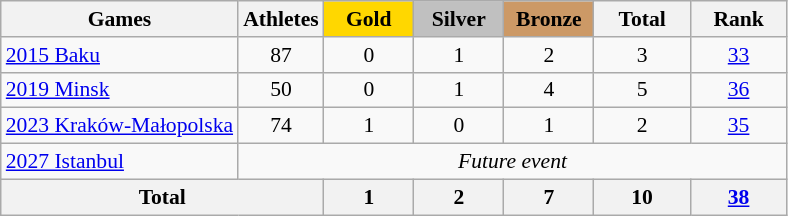<table class="wikitable" style="text-align:center; font-size:90%;">
<tr>
<th>Games</th>
<th>Athletes</th>
<td style="background:gold; width:3.7em; font-weight:bold;">Gold</td>
<td style="background:silver; width:3.7em; font-weight:bold;">Silver</td>
<td style="background:#cc9966; width:3.7em; font-weight:bold;">Bronze</td>
<th style="width:4em; font-weight:bold;">Total</th>
<th style="width:4em; font-weight:bold;">Rank</th>
</tr>
<tr>
<td align=left> <a href='#'>2015 Baku</a></td>
<td>87</td>
<td>0</td>
<td>1</td>
<td>2</td>
<td>3</td>
<td><a href='#'>33</a></td>
</tr>
<tr>
<td align=left> <a href='#'>2019 Minsk</a></td>
<td>50</td>
<td>0</td>
<td>1</td>
<td>4</td>
<td>5</td>
<td><a href='#'>36</a></td>
</tr>
<tr>
<td align=left> <a href='#'>2023 Kraków-Małopolska</a></td>
<td>74</td>
<td>1</td>
<td>0</td>
<td>1</td>
<td>2</td>
<td><a href='#'>35</a></td>
</tr>
<tr>
<td align=left> <a href='#'>2027 Istanbul</a></td>
<td colspan=6><em>Future event</em></td>
</tr>
<tr>
<th colspan=2>Total</th>
<th>1</th>
<th>2</th>
<th>7</th>
<th>10</th>
<th><a href='#'>38</a></th>
</tr>
</table>
